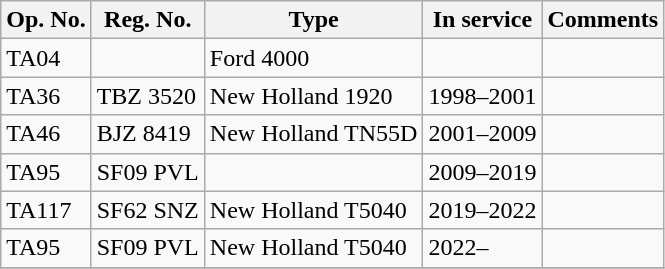<table class="wikitable">
<tr>
<th>Op. No.</th>
<th>Reg. No.</th>
<th>Type</th>
<th>In service</th>
<th>Comments</th>
</tr>
<tr>
<td>TA04</td>
<td></td>
<td>Ford 4000</td>
<td></td>
<td></td>
</tr>
<tr>
<td>TA36</td>
<td>TBZ 3520</td>
<td>New Holland 1920</td>
<td>1998–2001</td>
<td></td>
</tr>
<tr>
<td>TA46</td>
<td>BJZ 8419</td>
<td>New Holland TN55D</td>
<td>2001–2009</td>
<td></td>
</tr>
<tr>
<td>TA95</td>
<td>SF09 PVL</td>
<td></td>
<td>2009–2019</td>
<td></td>
</tr>
<tr>
<td>TA117</td>
<td>SF62 SNZ</td>
<td>New Holland T5040</td>
<td>2019–2022</td>
<td></td>
</tr>
<tr>
<td>TA95</td>
<td>SF09 PVL</td>
<td>New Holland T5040</td>
<td>2022–</td>
<td></td>
</tr>
<tr>
</tr>
</table>
